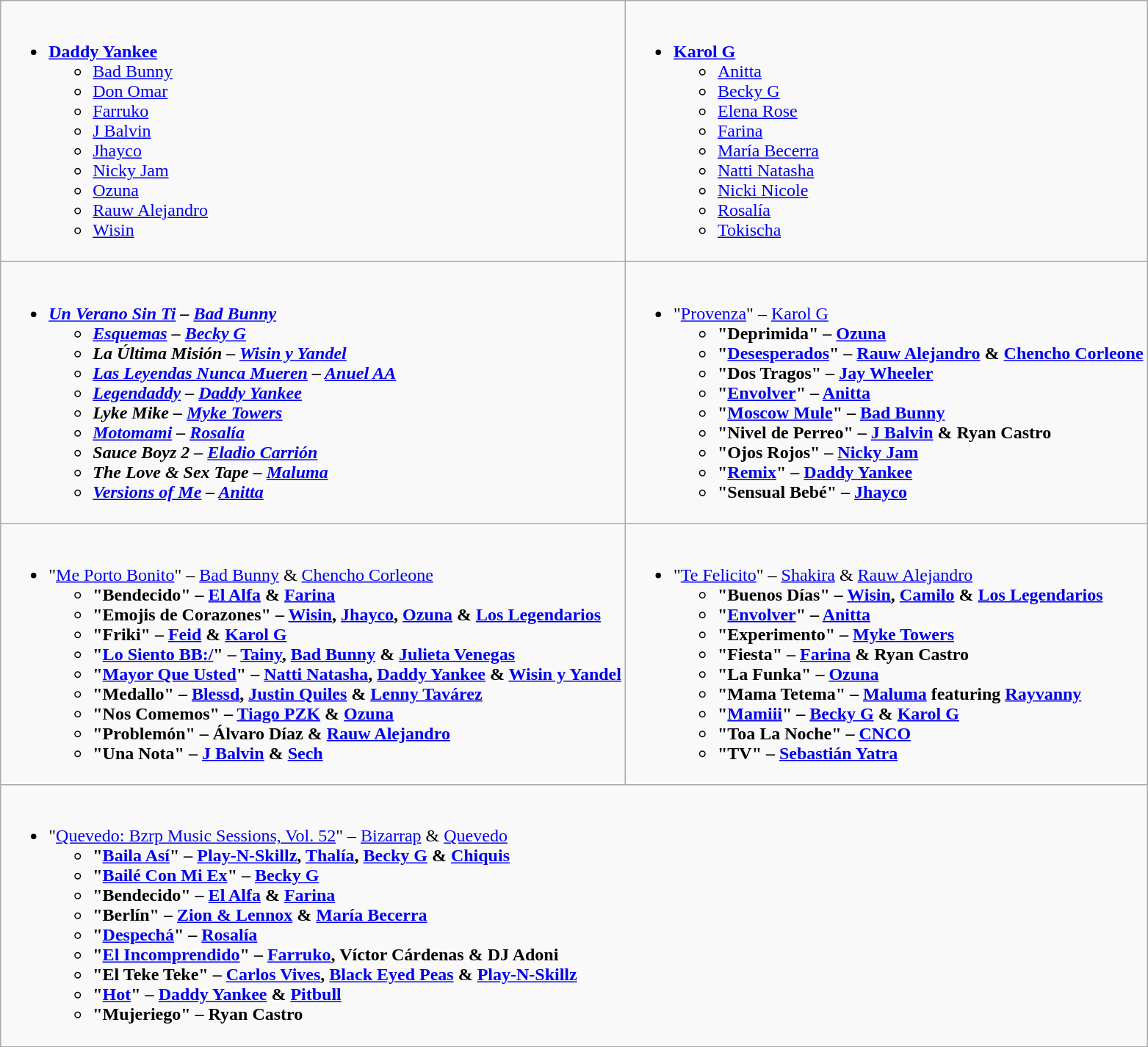<table class="wikitable">
<tr>
<td valign="top"><br><ul><li><strong><a href='#'>Daddy Yankee</a></strong><ul><li><a href='#'>Bad Bunny</a></li><li><a href='#'>Don Omar</a></li><li><a href='#'>Farruko</a></li><li><a href='#'>J Balvin</a></li><li><a href='#'>Jhayco</a></li><li><a href='#'>Nicky Jam</a></li><li><a href='#'>Ozuna</a></li><li><a href='#'>Rauw Alejandro</a></li><li><a href='#'>Wisin</a></li></ul></li></ul></td>
<td valign="top"><br><ul><li><strong><a href='#'>Karol G</a></strong><ul><li><a href='#'>Anitta</a></li><li><a href='#'>Becky G</a></li><li><a href='#'>Elena Rose</a></li><li><a href='#'>Farina</a></li><li><a href='#'>María Becerra</a></li><li><a href='#'>Natti Natasha</a></li><li><a href='#'>Nicki Nicole</a></li><li><a href='#'>Rosalía</a></li><li><a href='#'>Tokischa</a></li></ul></li></ul></td>
</tr>
<tr>
<td valign="top"><br><ul><li><strong><em><a href='#'>Un Verano Sin Ti</a><em> – <a href='#'>Bad Bunny</a><strong><ul><li></em><a href='#'>Esquemas</a><em> – <a href='#'>Becky G</a></li><li></em>La Última Misión<em> – <a href='#'>Wisin y Yandel</a></li><li></em><a href='#'>Las Leyendas Nunca Mueren</a><em> – <a href='#'>Anuel AA</a></li><li></em><a href='#'>Legendaddy</a><em> – <a href='#'>Daddy Yankee</a></li><li></em>Lyke Mike<em> – <a href='#'>Myke Towers</a></li><li></em><a href='#'>Motomami</a><em> – <a href='#'>Rosalía</a></li><li></em>Sauce Boyz 2<em> – <a href='#'>Eladio Carrión</a></li><li></em>The Love & Sex Tape<em> – <a href='#'>Maluma</a></li><li></em><a href='#'>Versions of Me</a><em> – <a href='#'>Anitta</a></li></ul></li></ul></td>
<td valign="top"><br><ul><li></strong>"<a href='#'>Provenza</a>" – <a href='#'>Karol G</a><strong><ul><li>"Deprimida" – <a href='#'>Ozuna</a></li><li>"<a href='#'>Desesperados</a>" – <a href='#'>Rauw Alejandro</a> & <a href='#'>Chencho Corleone</a></li><li>"Dos Tragos" – <a href='#'>Jay Wheeler</a></li><li>"<a href='#'>Envolver</a>" – <a href='#'>Anitta</a></li><li>"<a href='#'>Moscow Mule</a>" – <a href='#'>Bad Bunny</a></li><li>"Nivel de Perreo" – <a href='#'>J Balvin</a> & Ryan Castro</li><li>"Ojos Rojos" – <a href='#'>Nicky Jam</a></li><li>"<a href='#'>Remix</a>" – <a href='#'>Daddy Yankee</a></li><li>"Sensual Bebé" – <a href='#'>Jhayco</a></li></ul></li></ul></td>
</tr>
<tr>
<td valign="top"><br><ul><li></strong>"<a href='#'>Me Porto Bonito</a>" – <a href='#'>Bad Bunny</a> & <a href='#'>Chencho Corleone</a><strong><ul><li>"Bendecido" – <a href='#'>El Alfa</a> & <a href='#'>Farina</a></li><li>"Emojis de Corazones" – <a href='#'>Wisin</a>, <a href='#'>Jhayco</a>, <a href='#'>Ozuna</a> & <a href='#'>Los Legendarios</a></li><li>"Friki" – <a href='#'>Feid</a> & <a href='#'>Karol G</a></li><li>"<a href='#'>Lo Siento BB:/</a>" – <a href='#'>Tainy</a>, <a href='#'>Bad Bunny</a> & <a href='#'>Julieta Venegas</a></li><li>"<a href='#'>Mayor Que Usted</a>" – <a href='#'>Natti Natasha</a>, <a href='#'>Daddy Yankee</a> & <a href='#'>Wisin y Yandel</a></li><li>"Medallo" – <a href='#'>Blessd</a>, <a href='#'>Justin Quiles</a> & <a href='#'>Lenny Tavárez</a></li><li>"Nos Comemos" – <a href='#'>Tiago PZK</a> & <a href='#'>Ozuna</a></li><li>"Problemón" – Álvaro Díaz & <a href='#'>Rauw Alejandro</a></li><li>"Una Nota" – <a href='#'>J Balvin</a> & <a href='#'>Sech</a></li></ul></li></ul></td>
<td valign="top"><br><ul><li></strong>"<a href='#'>Te Felicito</a>" – <a href='#'>Shakira</a> & <a href='#'>Rauw Alejandro</a><strong><ul><li>"Buenos Días" – <a href='#'>Wisin</a>, <a href='#'>Camilo</a> & <a href='#'>Los Legendarios</a></li><li>"<a href='#'>Envolver</a>" – <a href='#'>Anitta</a></li><li>"Experimento" – <a href='#'>Myke Towers</a></li><li>"Fiesta" – <a href='#'>Farina</a> & Ryan Castro</li><li>"La Funka" – <a href='#'>Ozuna</a></li><li>"Mama Tetema" – <a href='#'>Maluma</a> featuring <a href='#'>Rayvanny</a></li><li>"<a href='#'>Mamiii</a>" – <a href='#'>Becky G</a> & <a href='#'>Karol G</a></li><li>"Toa La Noche" – <a href='#'>CNCO</a></li><li>"TV" – <a href='#'>Sebastián Yatra</a></li></ul></li></ul></td>
</tr>
<tr>
<td colspan="2" valign="top"><br><ul><li></strong>"<a href='#'>Quevedo: Bzrp Music Sessions, Vol. 52</a>" – <a href='#'>Bizarrap</a> & <a href='#'>Quevedo</a><strong><ul><li>"<a href='#'>Baila Así</a>" – <a href='#'>Play-N-Skillz</a>, <a href='#'>Thalía</a>, <a href='#'>Becky G</a> & <a href='#'>Chiquis</a></li><li>"<a href='#'>Bailé Con Mi Ex</a>" – <a href='#'>Becky G</a></li><li>"Bendecido" – <a href='#'>El Alfa</a> & <a href='#'>Farina</a></li><li>"Berlín" – <a href='#'>Zion & Lennox</a> & <a href='#'>María Becerra</a></li><li>"<a href='#'>Despechá</a>" – <a href='#'>Rosalía</a></li><li>"<a href='#'>El Incomprendido</a>" – <a href='#'>Farruko</a>, Víctor Cárdenas & DJ Adoni</li><li>"El Teke Teke" – <a href='#'>Carlos Vives</a>, <a href='#'>Black Eyed Peas</a> & <a href='#'>Play-N-Skillz</a></li><li>"<a href='#'>Hot</a>" – <a href='#'>Daddy Yankee</a> & <a href='#'>Pitbull</a></li><li>"Mujeriego" – Ryan Castro</li></ul></li></ul></td>
</tr>
<tr>
</tr>
</table>
